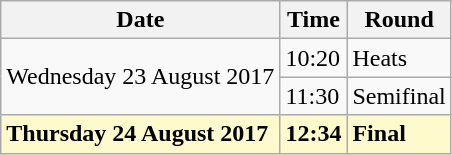<table class="wikitable">
<tr>
<th>Date</th>
<th>Time</th>
<th>Round</th>
</tr>
<tr>
<td rowspan=2>Wednesday 23 August 2017</td>
<td>10:20</td>
<td>Heats</td>
</tr>
<tr>
<td>11:30</td>
<td>Semifinal</td>
</tr>
<tr>
<td style=background:lemonchiffon><strong>Thursday 24 August 2017</strong></td>
<td style=background:lemonchiffon><strong>12:34</strong></td>
<td style=background:lemonchiffon><strong>Final</strong></td>
</tr>
</table>
